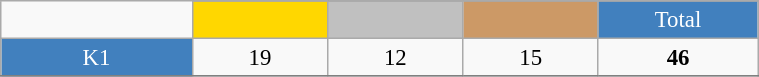<table class="wikitable"  style="font-size:95%; text-align:center; border:gray solid 1px; width:40%;">
<tr>
<td rowspan="2" style="width:3%;"></td>
</tr>
<tr>
<td style="width:2%;" bgcolor=gold></td>
<td style="width:2%;" bgcolor=silver></td>
<td style="width:2%;" bgcolor=cc9966></td>
<td style="width:2%; background-color:#4180be; color:white;">Total</td>
</tr>
<tr>
<td style="background-color:#4180be; color:white;">K1</td>
<td>19</td>
<td>12</td>
<td>15</td>
<td><strong>46</strong></td>
</tr>
<tr>
</tr>
</table>
